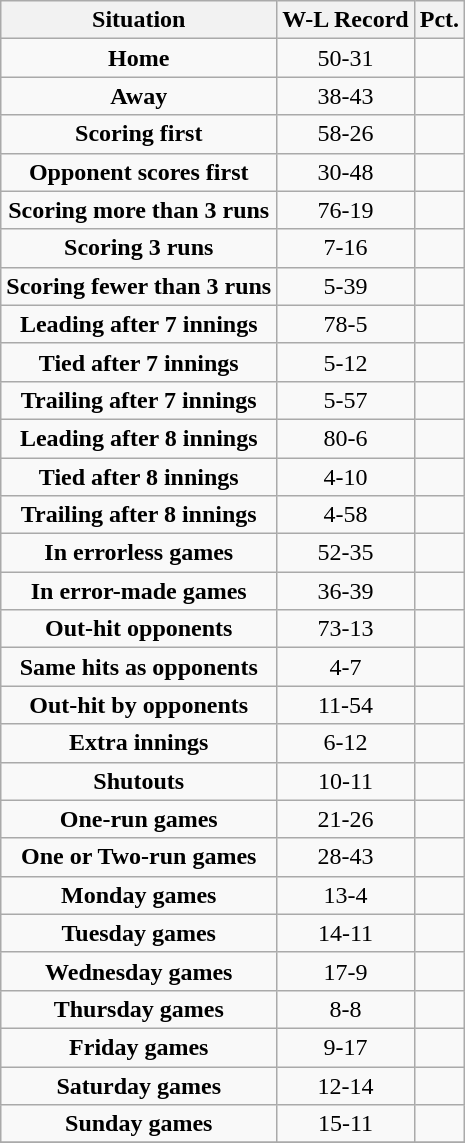<table class="wikitable" style="text-align:center;">
<tr>
<th>Situation</th>
<th>W-L Record</th>
<th>Pct.</th>
</tr>
<tr>
<td><strong>Home</strong></td>
<td>50-31</td>
<td></td>
</tr>
<tr>
<td><strong>Away</strong></td>
<td>38-43</td>
<td></td>
</tr>
<tr>
<td><strong>Scoring first</strong></td>
<td>58-26</td>
<td> </td>
</tr>
<tr>
<td><strong>Opponent scores first</strong></td>
<td>30-48</td>
<td> </td>
</tr>
<tr>
<td><strong>Scoring more than 3 runs</strong></td>
<td>76-19</td>
<td> </td>
</tr>
<tr>
<td><strong>Scoring 3 runs</strong></td>
<td>7-16</td>
<td> </td>
</tr>
<tr>
<td><strong>Scoring fewer than 3 runs</strong></td>
<td>5-39</td>
<td> </td>
</tr>
<tr>
<td><strong>Leading after 7 innings</strong></td>
<td>78-5</td>
<td> </td>
</tr>
<tr>
<td><strong>Tied after 7 innings</strong></td>
<td>5-12</td>
<td>  </td>
</tr>
<tr>
<td><strong>Trailing after 7 innings</strong></td>
<td>5-57</td>
<td> </td>
</tr>
<tr>
<td><strong>Leading after 8 innings</strong></td>
<td>80-6</td>
<td> </td>
</tr>
<tr>
<td><strong>Tied after 8 innings</strong></td>
<td>4-10</td>
<td> </td>
</tr>
<tr>
<td><strong>Trailing after 8 innings</strong></td>
<td>4-58</td>
<td> </td>
</tr>
<tr>
<td><strong>In errorless games</strong></td>
<td>52-35</td>
<td> </td>
</tr>
<tr>
<td><strong>In error-made games</strong></td>
<td>36-39</td>
<td> </td>
</tr>
<tr>
<td><strong>Out-hit opponents</strong></td>
<td>73-13</td>
<td> </td>
</tr>
<tr>
<td><strong>Same hits as opponents</strong></td>
<td>4-7</td>
<td> </td>
</tr>
<tr>
<td><strong>Out-hit by opponents</strong></td>
<td>11-54</td>
<td> </td>
</tr>
<tr>
<td><strong>Extra innings</strong></td>
<td>6-12</td>
<td> </td>
</tr>
<tr>
<td><strong>Shutouts</strong></td>
<td>10-11</td>
<td> </td>
</tr>
<tr>
<td><strong>One-run games</strong></td>
<td>21-26</td>
<td> </td>
</tr>
<tr>
<td><strong>One or Two-run games</strong></td>
<td>28-43</td>
<td> </td>
</tr>
<tr>
<td><strong>Monday games</strong></td>
<td>13-4</td>
<td></td>
</tr>
<tr>
<td><strong>Tuesday games</strong></td>
<td>14-11</td>
<td></td>
</tr>
<tr>
<td><strong>Wednesday games</strong></td>
<td>17-9</td>
<td></td>
</tr>
<tr>
<td><strong>Thursday games</strong></td>
<td>8-8</td>
<td></td>
</tr>
<tr>
<td><strong>Friday games</strong></td>
<td>9-17</td>
<td></td>
</tr>
<tr>
<td><strong>Saturday games</strong></td>
<td>12-14</td>
<td></td>
</tr>
<tr>
<td><strong>Sunday games</strong></td>
<td>15-11</td>
<td></td>
</tr>
<tr>
</tr>
</table>
